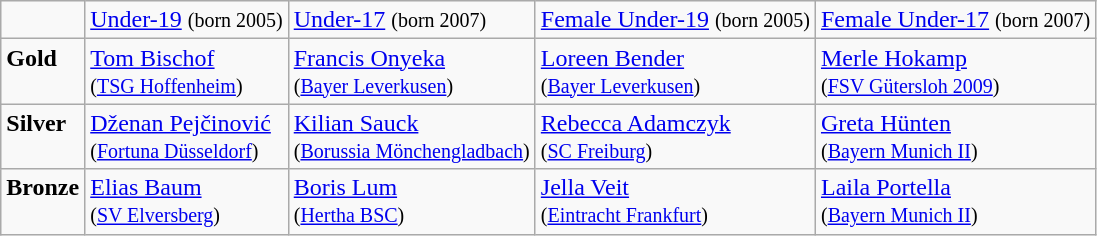<table class="wikitable">
<tr>
<td></td>
<td><a href='#'>Under-19</a> <small>(born 2005)</small></td>
<td><a href='#'>Under-17</a> <small>(born 2007)</small></td>
<td><a href='#'>Female Under-19</a> <small>(born 2005)</small></td>
<td><a href='#'>Female Under-17</a> <small>(born 2007)</small></td>
</tr>
<tr>
<td valign="top"><strong>Gold</strong></td>
<td><a href='#'>Tom Bischof</a> <br><small>(<a href='#'>TSG Hoffenheim</a>)</small></td>
<td><a href='#'>Francis Onyeka</a> <br><small>(<a href='#'>Bayer Leverkusen</a>)</small></td>
<td><a href='#'>Loreen Bender</a> <br><small>(<a href='#'>Bayer Leverkusen</a>)</small></td>
<td><a href='#'>Merle Hokamp</a> <br><small>(<a href='#'>FSV Gütersloh 2009</a>)</small></td>
</tr>
<tr>
<td valign="top"><strong>Silver</strong></td>
<td><a href='#'>Dženan Pejčinović</a> <br><small>(<a href='#'>Fortuna Düsseldorf</a>)</small></td>
<td><a href='#'>Kilian Sauck</a> <br><small>(<a href='#'>Borussia Mönchengladbach</a>)</small></td>
<td><a href='#'>Rebecca Adamczyk</a> <br><small>(<a href='#'>SC Freiburg</a>)</small></td>
<td><a href='#'>Greta Hünten</a> <br><small>(<a href='#'>Bayern Munich II</a>)</small></td>
</tr>
<tr>
<td valign="top"><strong>Bronze</strong></td>
<td><a href='#'>Elias Baum</a> <br><small>(<a href='#'>SV Elversberg</a>)</small></td>
<td><a href='#'>Boris Lum</a> <br><small>(<a href='#'>Hertha BSC</a>)</small></td>
<td><a href='#'>Jella Veit</a> <br><small>(<a href='#'>Eintracht Frankfurt</a>)</small></td>
<td><a href='#'>Laila Portella</a> <br><small>(<a href='#'>Bayern Munich II</a>)</small></td>
</tr>
</table>
